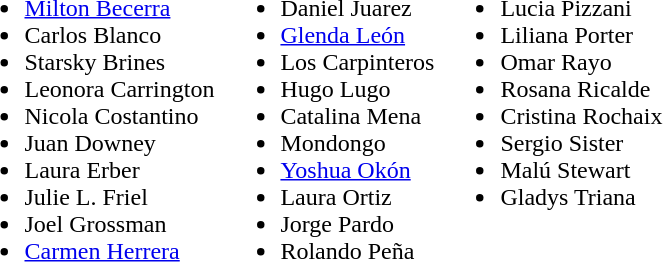<table>
<tr valign=top>
<td><br><ul><li><a href='#'>Milton Becerra</a></li><li>Carlos Blanco</li><li>Starsky Brines</li><li>Leonora Carrington</li><li>Nicola Costantino</li><li>Juan Downey</li><li>Laura Erber</li><li>Julie L. Friel</li><li>Joel Grossman</li><li><a href='#'>Carmen Herrera</a></li></ul></td>
<td><br><ul><li>Daniel Juarez</li><li><a href='#'>Glenda León</a></li><li>Los Carpinteros</li><li>Hugo Lugo</li><li>Catalina Mena</li><li>Mondongo</li><li><a href='#'>Yoshua Okón</a></li><li>Laura Ortiz</li><li>Jorge Pardo</li><li>Rolando Peña</li></ul></td>
<td><br><ul><li>Lucia Pizzani</li><li>Liliana Porter</li><li>Omar Rayo</li><li>Rosana Ricalde</li><li>Cristina Rochaix</li><li>Sergio Sister</li><li>Malú Stewart</li><li>Gladys Triana</li></ul></td>
</tr>
</table>
